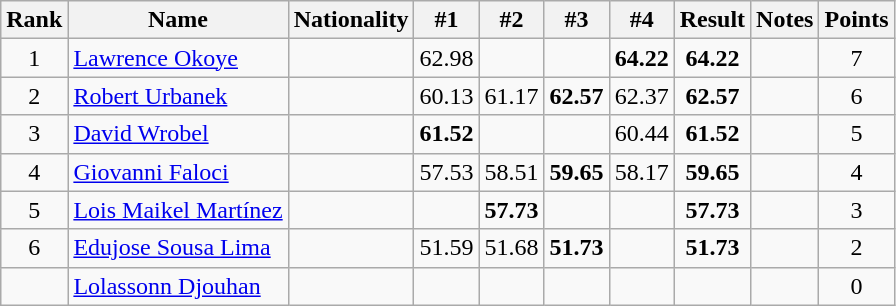<table class="wikitable sortable" style="text-align:center;">
<tr>
<th>Rank</th>
<th>Name</th>
<th>Nationality</th>
<th>#1</th>
<th>#2</th>
<th>#3</th>
<th>#4</th>
<th>Result</th>
<th>Notes</th>
<th>Points</th>
</tr>
<tr>
<td>1</td>
<td align=left><a href='#'>Lawrence Okoye</a></td>
<td align=left></td>
<td>62.98</td>
<td></td>
<td></td>
<td><strong>64.22</strong></td>
<td><strong>64.22</strong></td>
<td></td>
<td>7</td>
</tr>
<tr>
<td>2</td>
<td align=left><a href='#'>Robert Urbanek</a></td>
<td align=left></td>
<td>60.13</td>
<td>61.17</td>
<td><strong>62.57</strong></td>
<td>62.37</td>
<td><strong>62.57</strong></td>
<td></td>
<td>6</td>
</tr>
<tr>
<td>3</td>
<td align=left><a href='#'>David Wrobel</a></td>
<td align=left></td>
<td><strong>61.52</strong></td>
<td></td>
<td></td>
<td>60.44</td>
<td><strong>61.52</strong></td>
<td></td>
<td>5</td>
</tr>
<tr>
<td>4</td>
<td align=left><a href='#'>Giovanni Faloci</a></td>
<td align=left></td>
<td>57.53</td>
<td>58.51</td>
<td><strong>59.65</strong></td>
<td>58.17</td>
<td><strong>59.65</strong></td>
<td></td>
<td>4</td>
</tr>
<tr>
<td>5</td>
<td align=left><a href='#'>Lois Maikel Martínez</a></td>
<td align=left></td>
<td></td>
<td><strong>57.73</strong></td>
<td></td>
<td></td>
<td><strong>57.73</strong></td>
<td></td>
<td>3</td>
</tr>
<tr>
<td>6</td>
<td align=left><a href='#'>Edujose Sousa Lima</a></td>
<td align=left></td>
<td>51.59</td>
<td>51.68</td>
<td><strong>51.73</strong></td>
<td></td>
<td><strong>51.73</strong></td>
<td></td>
<td>2</td>
</tr>
<tr>
<td></td>
<td align=left><a href='#'>Lolassonn Djouhan</a></td>
<td align=left></td>
<td></td>
<td></td>
<td></td>
<td></td>
<td><strong></strong></td>
<td></td>
<td>0</td>
</tr>
</table>
